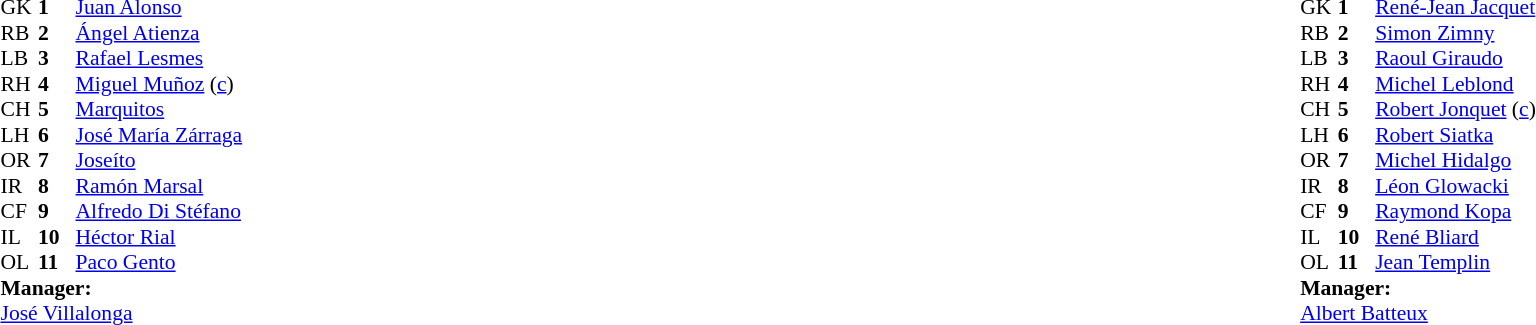<table style="width:100%">
<tr>
<td style="vertical-align:top; width:40%"><br><table style="font-size: 90%" cellspacing="0" cellpadding="0">
<tr>
<th width=25></th>
<th width=25></th>
</tr>
<tr>
<td>GK</td>
<td><strong>1</strong></td>
<td> <a href='#'>Juan Alonso</a></td>
</tr>
<tr>
<td>RB</td>
<td><strong>2</strong></td>
<td> <a href='#'>Ángel Atienza</a></td>
</tr>
<tr>
<td>LB</td>
<td><strong>3</strong></td>
<td> <a href='#'>Rafael Lesmes</a></td>
</tr>
<tr>
<td>RH</td>
<td><strong>4</strong></td>
<td> <a href='#'>Miguel Muñoz</a> (<a href='#'>c</a>)</td>
</tr>
<tr>
<td>CH</td>
<td><strong>5</strong></td>
<td> <a href='#'>Marquitos</a></td>
</tr>
<tr>
<td>LH</td>
<td><strong>6</strong></td>
<td> <a href='#'>José María Zárraga</a></td>
</tr>
<tr>
<td>OR</td>
<td><strong>7</strong></td>
<td> <a href='#'>Joseíto</a></td>
</tr>
<tr>
<td>IR</td>
<td><strong>8</strong></td>
<td> <a href='#'>Ramón Marsal</a></td>
</tr>
<tr>
<td>CF</td>
<td><strong>9</strong></td>
<td>  <a href='#'>Alfredo Di Stéfano</a></td>
</tr>
<tr>
<td>IL</td>
<td><strong>10</strong></td>
<td> <a href='#'>Héctor Rial</a></td>
</tr>
<tr>
<td>OL</td>
<td><strong>11</strong></td>
<td> <a href='#'>Paco Gento</a></td>
</tr>
<tr>
<td colspan=3><strong>Manager:</strong></td>
</tr>
<tr>
<td colspan=4> <a href='#'>José Villalonga</a></td>
</tr>
</table>
</td>
<td valign="top"></td>
<td style="vertical-align:top; width:50%"><br><table cellspacing="0" cellpadding="0" style="font-size:90%; margin:auto">
<tr>
<th width=25></th>
<th width=25></th>
</tr>
<tr>
<td>GK</td>
<td><strong>1</strong></td>
<td> <a href='#'>René-Jean Jacquet</a></td>
</tr>
<tr>
<td>RB</td>
<td><strong>2</strong></td>
<td> <a href='#'>Simon Zimny</a></td>
</tr>
<tr>
<td>LB</td>
<td><strong>3</strong></td>
<td> <a href='#'>Raoul Giraudo</a></td>
</tr>
<tr>
<td>RH</td>
<td><strong>4</strong></td>
<td> <a href='#'>Michel Leblond</a></td>
</tr>
<tr>
<td>CH</td>
<td><strong>5</strong></td>
<td> <a href='#'>Robert Jonquet</a> (<a href='#'>c</a>)</td>
</tr>
<tr>
<td>LH</td>
<td><strong>6</strong></td>
<td> <a href='#'>Robert Siatka</a></td>
</tr>
<tr>
<td>OR</td>
<td><strong>7</strong></td>
<td> <a href='#'>Michel Hidalgo</a></td>
</tr>
<tr>
<td>IR</td>
<td><strong>8</strong></td>
<td> <a href='#'>Léon Glowacki</a></td>
</tr>
<tr>
<td>CF</td>
<td><strong>9</strong></td>
<td> <a href='#'>Raymond Kopa</a></td>
</tr>
<tr>
<td>IL</td>
<td><strong>10</strong></td>
<td> <a href='#'>René Bliard</a></td>
</tr>
<tr>
<td>OL</td>
<td><strong>11</strong></td>
<td> <a href='#'>Jean Templin</a></td>
</tr>
<tr>
<td colspan=3><strong>Manager:</strong></td>
</tr>
<tr>
<td colspan=4> <a href='#'>Albert Batteux</a></td>
</tr>
</table>
</td>
</tr>
</table>
